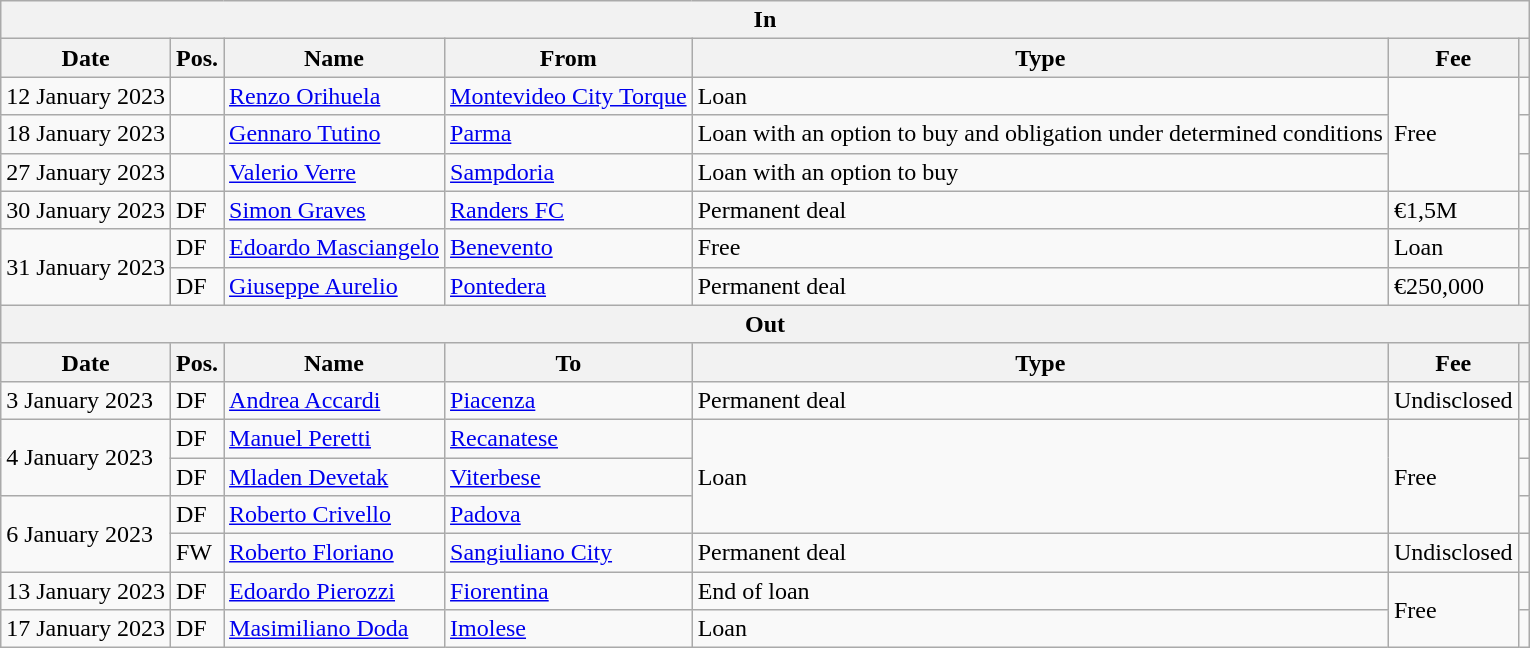<table class="wikitable">
<tr>
<th colspan="7">In</th>
</tr>
<tr>
<th>Date</th>
<th>Pos.</th>
<th>Name</th>
<th>From</th>
<th>Type</th>
<th>Fee</th>
<th></th>
</tr>
<tr>
<td>12 January 2023</td>
<td></td>
<td> <a href='#'>Renzo Orihuela</a></td>
<td> <a href='#'>Montevideo City Torque</a></td>
<td>Loan</td>
<td rowspan="3">Free</td>
<td></td>
</tr>
<tr>
<td>18 January 2023</td>
<td></td>
<td> <a href='#'>Gennaro Tutino</a></td>
<td> <a href='#'>Parma</a></td>
<td>Loan with an option to buy and obligation under determined conditions</td>
<td></td>
</tr>
<tr>
<td>27 January 2023</td>
<td></td>
<td> <a href='#'>Valerio Verre</a></td>
<td> <a href='#'>Sampdoria</a></td>
<td>Loan with an option to buy</td>
<td></td>
</tr>
<tr>
<td>30 January 2023</td>
<td>DF</td>
<td> <a href='#'>Simon Graves</a></td>
<td> <a href='#'>Randers FC</a></td>
<td>Permanent deal</td>
<td>€1,5M</td>
<td></td>
</tr>
<tr>
<td rowspan="2">31 January 2023</td>
<td>DF</td>
<td> <a href='#'>Edoardo Masciangelo</a></td>
<td> <a href='#'>Benevento</a></td>
<td>Free</td>
<td>Loan</td>
<td></td>
</tr>
<tr>
<td>DF</td>
<td> <a href='#'>Giuseppe Aurelio</a></td>
<td> <a href='#'>Pontedera</a></td>
<td>Permanent deal</td>
<td>€250,000</td>
<td></td>
</tr>
<tr>
<th colspan="7">Out</th>
</tr>
<tr>
<th>Date</th>
<th>Pos.</th>
<th>Name</th>
<th>To</th>
<th>Type</th>
<th>Fee</th>
<th></th>
</tr>
<tr>
<td>3 January 2023</td>
<td>DF</td>
<td> <a href='#'>Andrea Accardi</a></td>
<td> <a href='#'>Piacenza</a></td>
<td>Permanent deal</td>
<td>Undisclosed</td>
<td></td>
</tr>
<tr>
<td rowspan="2">4 January 2023</td>
<td>DF</td>
<td> <a href='#'>Manuel Peretti</a></td>
<td> <a href='#'>Recanatese</a></td>
<td rowspan="3">Loan</td>
<td rowspan="3">Free</td>
<td></td>
</tr>
<tr>
<td>DF</td>
<td> <a href='#'>Mladen Devetak</a></td>
<td> <a href='#'>Viterbese</a></td>
<td></td>
</tr>
<tr>
<td rowspan="2">6 January 2023</td>
<td>DF</td>
<td> <a href='#'>Roberto Crivello</a></td>
<td> <a href='#'>Padova</a></td>
<td></td>
</tr>
<tr>
<td>FW</td>
<td> <a href='#'>Roberto Floriano</a></td>
<td> <a href='#'>Sangiuliano City</a></td>
<td>Permanent deal</td>
<td>Undisclosed</td>
<td></td>
</tr>
<tr>
<td>13 January 2023</td>
<td>DF</td>
<td> <a href='#'>Edoardo Pierozzi</a></td>
<td> <a href='#'>Fiorentina</a></td>
<td>End of loan</td>
<td rowspan="2">Free</td>
<td></td>
</tr>
<tr>
<td>17 January 2023</td>
<td>DF</td>
<td> <a href='#'>Masimiliano Doda</a></td>
<td> <a href='#'>Imolese</a></td>
<td>Loan</td>
<td></td>
</tr>
</table>
